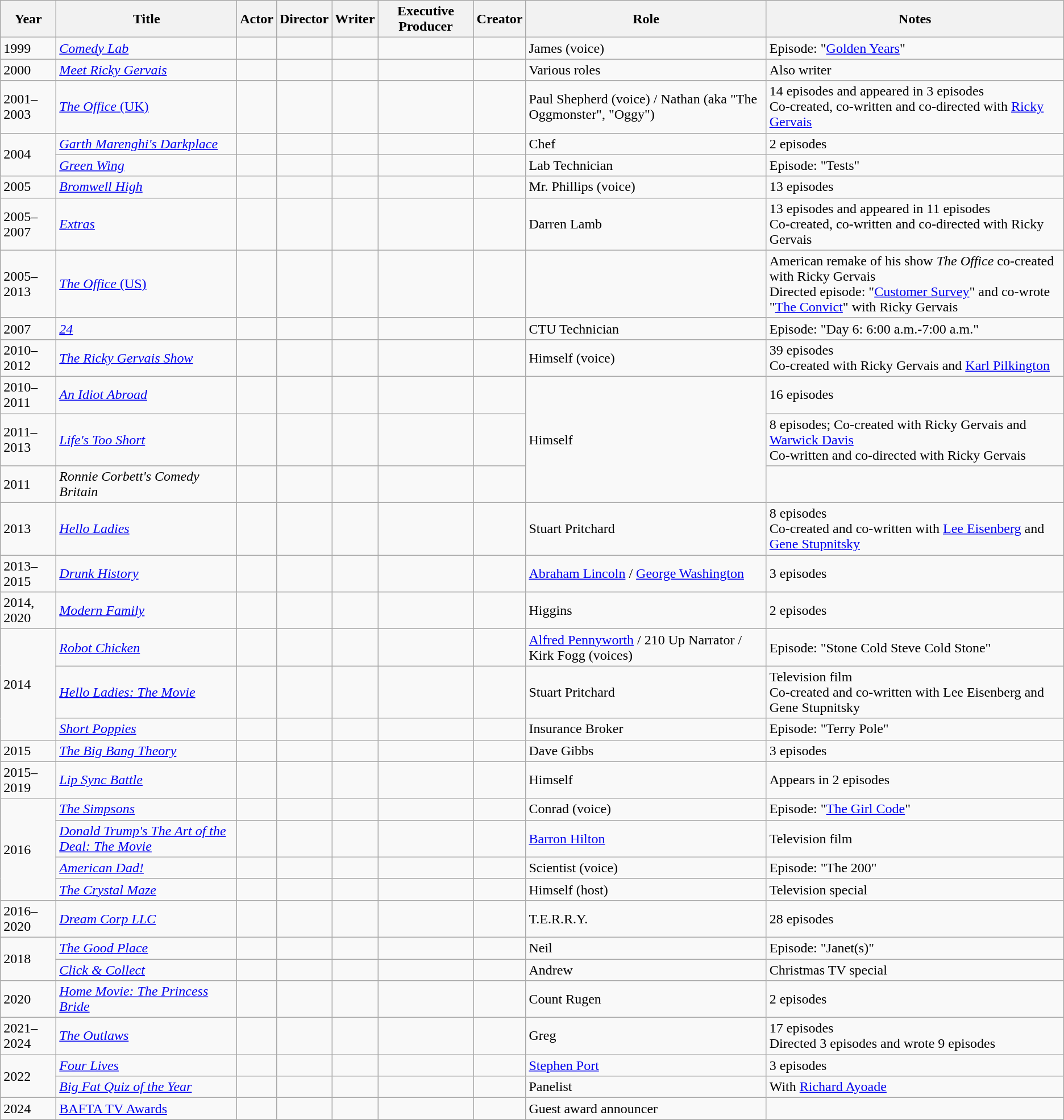<table class = "wikitable sortable">
<tr>
<th>Year</th>
<th>Title</th>
<th>Actor</th>
<th>Director</th>
<th>Writer</th>
<th>Executive Producer</th>
<th>Creator</th>
<th>Role</th>
<th>Notes</th>
</tr>
<tr>
<td>1999</td>
<td><em><a href='#'>Comedy Lab</a></em></td>
<td></td>
<td></td>
<td></td>
<td></td>
<td></td>
<td>James (voice)</td>
<td>Episode: "<a href='#'>Golden Years</a>"</td>
</tr>
<tr>
<td>2000</td>
<td><em><a href='#'>Meet Ricky Gervais</a></em></td>
<td></td>
<td></td>
<td></td>
<td></td>
<td></td>
<td>Various roles</td>
<td>Also writer</td>
</tr>
<tr>
<td>2001–2003</td>
<td><a href='#'><em>The Office</em> (UK)</a></td>
<td></td>
<td></td>
<td></td>
<td></td>
<td></td>
<td>Paul Shepherd (voice) / Nathan (aka "The Oggmonster", "Oggy")</td>
<td>14 episodes and appeared in 3 episodes<br>Co-created, co-written and co-directed with <a href='#'>Ricky Gervais</a></td>
</tr>
<tr>
<td rowspan="2">2004</td>
<td><em><a href='#'>Garth Marenghi's Darkplace</a></em></td>
<td></td>
<td></td>
<td></td>
<td></td>
<td></td>
<td>Chef</td>
<td>2 episodes</td>
</tr>
<tr>
<td><em><a href='#'>Green Wing</a></em></td>
<td></td>
<td></td>
<td></td>
<td></td>
<td></td>
<td>Lab Technician</td>
<td>Episode: "Tests"</td>
</tr>
<tr>
<td>2005</td>
<td><em><a href='#'>Bromwell High</a></em></td>
<td></td>
<td></td>
<td></td>
<td></td>
<td></td>
<td>Mr. Phillips (voice)</td>
<td>13 episodes</td>
</tr>
<tr>
<td>2005–2007</td>
<td><em><a href='#'>Extras</a></em></td>
<td></td>
<td></td>
<td></td>
<td></td>
<td></td>
<td>Darren Lamb</td>
<td>13 episodes and appeared in 11 episodes<br>Co-created, co-written and co-directed with Ricky Gervais</td>
</tr>
<tr>
<td>2005–2013</td>
<td><a href='#'><em>The Office</em> (US)</a></td>
<td></td>
<td></td>
<td></td>
<td></td>
<td></td>
<td></td>
<td>American remake of his show <em>The Office</em> co-created with Ricky Gervais<br>Directed episode: "<a href='#'>Customer Survey</a>" and co-wrote "<a href='#'>The Convict</a>" with Ricky Gervais</td>
</tr>
<tr>
<td>2007</td>
<td><em><a href='#'>24</a></em></td>
<td></td>
<td></td>
<td></td>
<td></td>
<td></td>
<td>CTU Technician</td>
<td>Episode: "Day 6: 6:00 a.m.-7:00 a.m."</td>
</tr>
<tr>
<td>2010–2012</td>
<td><em><a href='#'>The Ricky Gervais Show</a></em></td>
<td></td>
<td></td>
<td></td>
<td></td>
<td></td>
<td>Himself (voice)</td>
<td>39 episodes<br>Co-created with Ricky Gervais and <a href='#'>Karl Pilkington</a></td>
</tr>
<tr>
<td>2010–2011</td>
<td><em><a href='#'>An Idiot Abroad</a></em></td>
<td></td>
<td></td>
<td></td>
<td></td>
<td></td>
<td rowspan="3">Himself</td>
<td>16 episodes</td>
</tr>
<tr>
<td>2011–2013</td>
<td><em><a href='#'>Life's Too Short</a></em></td>
<td></td>
<td></td>
<td></td>
<td></td>
<td></td>
<td>8 episodes; Co-created with Ricky Gervais and <a href='#'>Warwick Davis</a><br>Co-written and co-directed with Ricky Gervais</td>
</tr>
<tr>
<td>2011</td>
<td><em>Ronnie Corbett's Comedy Britain</em></td>
<td></td>
<td></td>
<td></td>
<td></td>
<td></td>
<td></td>
</tr>
<tr>
<td>2013</td>
<td><em><a href='#'>Hello Ladies</a></em></td>
<td></td>
<td></td>
<td></td>
<td></td>
<td></td>
<td>Stuart Pritchard</td>
<td>8 episodes<br>Co-created and co-written with <a href='#'>Lee Eisenberg</a> and <a href='#'>Gene Stupnitsky</a></td>
</tr>
<tr>
<td>2013–2015</td>
<td><em><a href='#'>Drunk History</a></em></td>
<td></td>
<td></td>
<td></td>
<td></td>
<td></td>
<td><a href='#'>Abraham Lincoln</a> / <a href='#'>George Washington</a></td>
<td>3 episodes</td>
</tr>
<tr>
<td>2014, 2020</td>
<td><em><a href='#'>Modern Family</a></em></td>
<td></td>
<td></td>
<td></td>
<td></td>
<td></td>
<td>Higgins</td>
<td>2 episodes</td>
</tr>
<tr>
<td rowspan="3">2014</td>
<td><em><a href='#'>Robot Chicken</a></em></td>
<td></td>
<td></td>
<td></td>
<td></td>
<td></td>
<td><a href='#'>Alfred Pennyworth</a> / 210 Up Narrator / Kirk Fogg (voices)</td>
<td>Episode: "Stone Cold Steve Cold Stone"</td>
</tr>
<tr>
<td><em><a href='#'>Hello Ladies: The Movie</a></em></td>
<td></td>
<td></td>
<td></td>
<td></td>
<td></td>
<td>Stuart Pritchard</td>
<td>Television film<br>Co-created and co-written with Lee Eisenberg and Gene Stupnitsky</td>
</tr>
<tr>
<td><em><a href='#'>Short Poppies</a></em></td>
<td></td>
<td></td>
<td></td>
<td></td>
<td></td>
<td>Insurance Broker</td>
<td>Episode: "Terry Pole"</td>
</tr>
<tr>
<td>2015</td>
<td><em><a href='#'>The Big Bang Theory</a></em></td>
<td></td>
<td></td>
<td></td>
<td></td>
<td></td>
<td>Dave Gibbs</td>
<td>3 episodes</td>
</tr>
<tr>
<td>2015–2019</td>
<td><em><a href='#'>Lip Sync Battle</a></em></td>
<td></td>
<td></td>
<td></td>
<td></td>
<td></td>
<td>Himself</td>
<td>Appears in 2 episodes</td>
</tr>
<tr>
<td rowspan="4">2016</td>
<td><em><a href='#'>The Simpsons</a></em></td>
<td></td>
<td></td>
<td></td>
<td></td>
<td></td>
<td>Conrad (voice)</td>
<td>Episode: "<a href='#'>The Girl Code</a>"</td>
</tr>
<tr>
<td><em><a href='#'>Donald Trump's The Art of the Deal: The Movie</a></em></td>
<td></td>
<td></td>
<td></td>
<td></td>
<td></td>
<td><a href='#'>Barron Hilton</a></td>
<td>Television film</td>
</tr>
<tr>
<td><em><a href='#'>American Dad!</a></em></td>
<td></td>
<td></td>
<td></td>
<td></td>
<td></td>
<td>Scientist (voice)</td>
<td>Episode: "The 200"</td>
</tr>
<tr>
<td><em><a href='#'>The Crystal Maze</a></em></td>
<td></td>
<td></td>
<td></td>
<td></td>
<td></td>
<td>Himself (host)</td>
<td>Television special</td>
</tr>
<tr>
<td>2016–2020</td>
<td><em><a href='#'>Dream Corp LLC</a></em></td>
<td></td>
<td></td>
<td></td>
<td></td>
<td></td>
<td>T.E.R.R.Y.</td>
<td>28 episodes</td>
</tr>
<tr>
<td rowspan="2">2018</td>
<td><em><a href='#'>The Good Place</a></em></td>
<td></td>
<td></td>
<td></td>
<td></td>
<td></td>
<td>Neil</td>
<td>Episode: "Janet(s)"</td>
</tr>
<tr>
<td><em><a href='#'>Click & Collect</a></em></td>
<td></td>
<td></td>
<td></td>
<td></td>
<td></td>
<td>Andrew</td>
<td>Christmas TV special</td>
</tr>
<tr>
<td>2020</td>
<td><em><a href='#'>Home Movie: The Princess Bride</a></em></td>
<td></td>
<td></td>
<td></td>
<td></td>
<td></td>
<td>Count Rugen</td>
<td>2 episodes</td>
</tr>
<tr>
<td>2021–2024</td>
<td><em><a href='#'>The Outlaws</a></em></td>
<td></td>
<td></td>
<td></td>
<td></td>
<td></td>
<td>Greg</td>
<td>17 episodes<br>Directed 3 episodes and wrote 9 episodes</td>
</tr>
<tr>
<td rowspan="2">2022</td>
<td><em><a href='#'>Four Lives</a></em></td>
<td></td>
<td></td>
<td></td>
<td></td>
<td></td>
<td><a href='#'>Stephen Port</a></td>
<td>3 episodes</td>
</tr>
<tr>
<td><em><a href='#'>Big Fat Quiz of the Year</a></em></td>
<td></td>
<td></td>
<td></td>
<td></td>
<td></td>
<td>Panelist</td>
<td>With <a href='#'>Richard Ayoade</a></td>
</tr>
<tr>
<td>2024</td>
<td><a href='#'>BAFTA TV Awards</a></td>
<td></td>
<td></td>
<td></td>
<td></td>
<td></td>
<td>Guest award announcer</td>
</tr>
</table>
